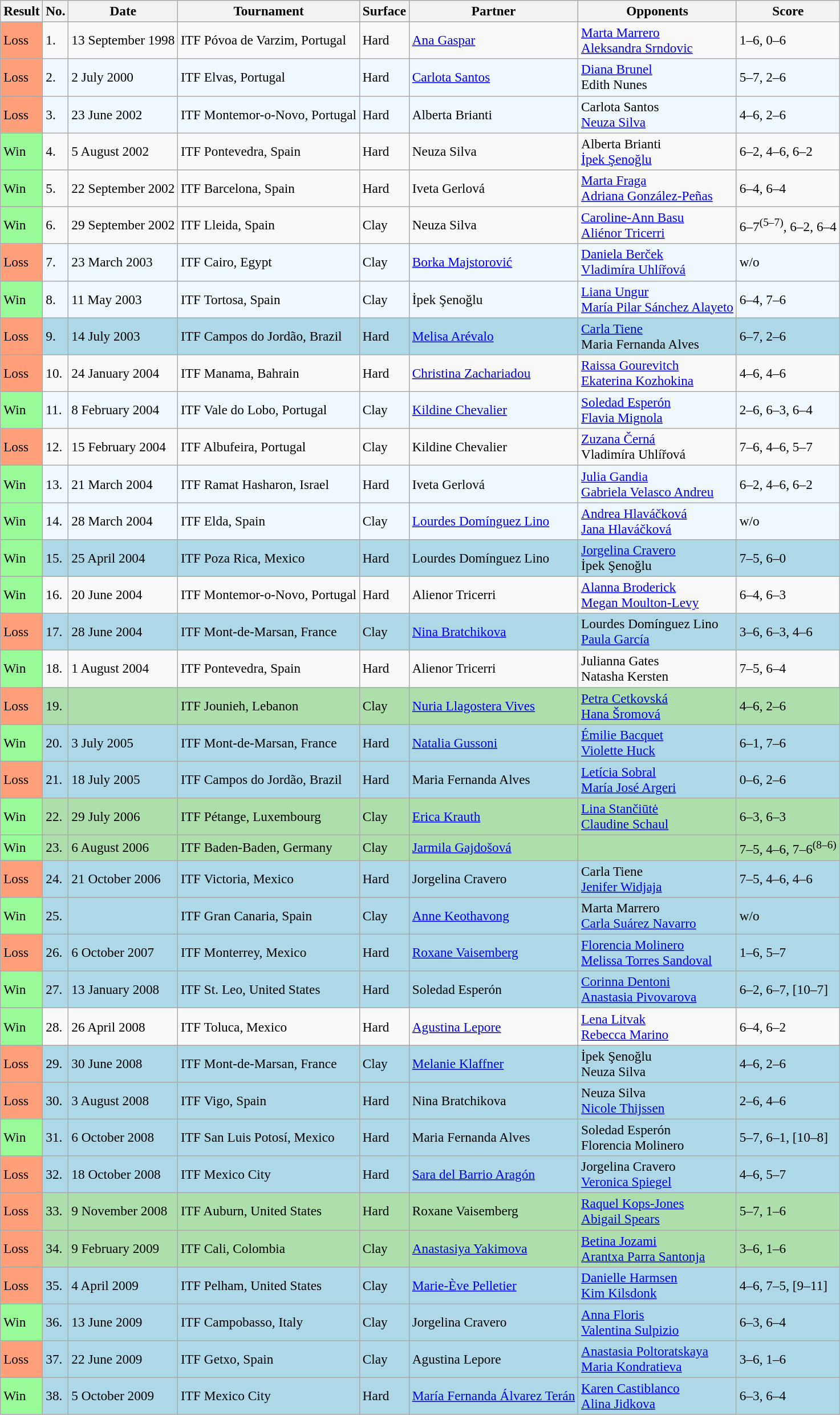<table class="sortable wikitable" style="font-size:97%;">
<tr>
<th>Result</th>
<th>No.</th>
<th>Date</th>
<th>Tournament</th>
<th>Surface</th>
<th>Partner</th>
<th>Opponents</th>
<th class="unsortable">Score</th>
</tr>
<tr>
<td bgcolor="FFA07A">Loss</td>
<td>1.</td>
<td>13 September 1998</td>
<td>ITF Póvoa de Varzim, Portugal</td>
<td>Hard</td>
<td> <a href='#'>Ana Gaspar</a></td>
<td> <a href='#'>Marta Marrero</a> <br>  <a href='#'>Aleksandra Srndovic</a></td>
<td>1–6, 0–6</td>
</tr>
<tr style="background:#f0f8ff;">
<td bgcolor="FFA07A">Loss</td>
<td>2.</td>
<td>2 July 2000</td>
<td>ITF Elvas, Portugal</td>
<td>Hard</td>
<td> <a href='#'>Carlota Santos</a></td>
<td> <a href='#'>Diana Brunel</a> <br>  Edith Nunes</td>
<td>5–7, 2–6</td>
</tr>
<tr style="background:#f0f8ff;">
<td bgcolor="FFA07A">Loss</td>
<td>3.</td>
<td>23 June 2002</td>
<td>ITF Montemor-o-Novo, Portugal</td>
<td>Hard</td>
<td> Alberta Brianti</td>
<td> Carlota Santos <br>  <a href='#'>Neuza Silva</a></td>
<td>4–6, 2–6</td>
</tr>
<tr>
<td style="background:#98fb98;">Win</td>
<td>4.</td>
<td>5 August 2002</td>
<td>ITF Pontevedra, Spain</td>
<td>Hard</td>
<td> Neuza Silva</td>
<td> Alberta Brianti <br>  <a href='#'>İpek Şenoğlu</a></td>
<td>6–2, 4–6, 6–2</td>
</tr>
<tr>
<td style="background:#98fb98;">Win</td>
<td>5.</td>
<td>22 September 2002</td>
<td>ITF Barcelona, Spain</td>
<td>Hard</td>
<td> Iveta Gerlová</td>
<td> <a href='#'>Marta Fraga</a> <br>  <a href='#'>Adriana González-Peñas</a></td>
<td>6–4, 6–4</td>
</tr>
<tr>
<td style="background:#98fb98;">Win</td>
<td>6.</td>
<td>29 September 2002</td>
<td>ITF Lleida, Spain</td>
<td>Clay</td>
<td> Neuza Silva</td>
<td> <a href='#'>Caroline-Ann Basu</a> <br>  <a href='#'>Aliénor Tricerri</a></td>
<td>6–7<sup>(5–7)</sup>, 6–2, 6–4</td>
</tr>
<tr style="background:#f0f8ff;">
<td bgcolor="FFA07A">Loss</td>
<td>7.</td>
<td>23 March 2003</td>
<td>ITF Cairo, Egypt</td>
<td>Clay</td>
<td> <a href='#'>Borka Majstorović</a></td>
<td> <a href='#'>Daniela Berček</a> <br>  <a href='#'>Vladimíra Uhlířová</a></td>
<td>w/o</td>
</tr>
<tr style="background:#f0f8ff;">
<td style="background:#98fb98;">Win</td>
<td>8.</td>
<td>11 May 2003</td>
<td>ITF Tortosa, Spain</td>
<td>Clay</td>
<td> İpek Şenoğlu</td>
<td> <a href='#'>Liana Ungur</a> <br>  <a href='#'>María Pilar Sánchez Alayeto</a></td>
<td>6–4, 7–6</td>
</tr>
<tr style="background:lightblue;">
<td bgcolor="FFA07A">Loss</td>
<td>9.</td>
<td>14 July 2003</td>
<td>ITF Campos do Jordão, Brazil</td>
<td>Hard</td>
<td> <a href='#'>Melisa Arévalo</a></td>
<td> <a href='#'>Carla Tiene</a> <br>  Maria Fernanda Alves</td>
<td>6–7, 2–6</td>
</tr>
<tr>
<td bgcolor="FFA07A">Loss</td>
<td>10.</td>
<td>24 January 2004</td>
<td>ITF Manama, Bahrain</td>
<td>Hard</td>
<td> <a href='#'>Christina Zachariadou</a></td>
<td> <a href='#'>Raissa Gourevitch</a> <br>  <a href='#'>Ekaterina Kozhokina</a></td>
<td>4–6, 4–6</td>
</tr>
<tr style="background:#f0f8ff;">
<td style="background:#98fb98;">Win</td>
<td>11.</td>
<td>8 February 2004</td>
<td>ITF Vale do Lobo, Portugal</td>
<td>Clay</td>
<td> <a href='#'>Kildine Chevalier</a></td>
<td> <a href='#'>Soledad Esperón</a> <br>  <a href='#'>Flavia Mignola</a></td>
<td>2–6, 6–3, 6–4</td>
</tr>
<tr>
<td bgcolor="FFA07A">Loss</td>
<td>12.</td>
<td>15 February 2004</td>
<td>ITF Albufeira, Portugal</td>
<td>Clay</td>
<td> Kildine Chevalier</td>
<td> <a href='#'>Zuzana Černá</a> <br>  Vladimíra Uhlířová</td>
<td>7–6, 4–6, 5–7</td>
</tr>
<tr style="background:#f0f8ff;">
<td style="background:#98fb98;">Win</td>
<td>13.</td>
<td>21 March 2004</td>
<td>ITF Ramat Hasharon, Israel</td>
<td>Hard</td>
<td> Iveta Gerlová</td>
<td> <a href='#'>Julia Gandia</a> <br>  <a href='#'>Gabriela Velasco Andreu</a></td>
<td>6–2, 4–6, 6–2</td>
</tr>
<tr style="background:#f0f8ff;">
<td style="background:#98fb98;">Win</td>
<td>14.</td>
<td>28 March 2004</td>
<td>ITF Elda, Spain</td>
<td>Clay</td>
<td> <a href='#'>Lourdes Domínguez Lino</a></td>
<td> <a href='#'>Andrea Hlaváčková</a> <br>  <a href='#'>Jana Hlaváčková</a></td>
<td>w/o</td>
</tr>
<tr style="background:lightblue;">
<td style="background:#98fb98;">Win</td>
<td>15.</td>
<td>25 April 2004</td>
<td>ITF Poza Rica, Mexico</td>
<td>Hard</td>
<td> Lourdes Domínguez Lino</td>
<td> <a href='#'>Jorgelina Cravero</a> <br>  İpek Şenoğlu</td>
<td>7–5, 6–0</td>
</tr>
<tr>
<td style="background:#98fb98;">Win</td>
<td>16.</td>
<td>20 June 2004</td>
<td>ITF Montemor-o-Novo, Portugal</td>
<td>Hard</td>
<td> Alienor Tricerri</td>
<td> <a href='#'>Alanna Broderick</a> <br>  <a href='#'>Megan Moulton-Levy</a></td>
<td>6–4, 6–3</td>
</tr>
<tr style="background:lightblue;">
<td bgcolor="FFA07A">Loss</td>
<td>17.</td>
<td>28 June 2004</td>
<td>ITF Mont-de-Marsan, France</td>
<td>Clay</td>
<td> <a href='#'>Nina Bratchikova</a></td>
<td> Lourdes Domínguez Lino <br>  <a href='#'>Paula García</a></td>
<td>3–6, 6–3, 4–6</td>
</tr>
<tr>
<td style="background:#98fb98;">Win</td>
<td>18.</td>
<td>1 August 2004</td>
<td>ITF Pontevedra, Spain</td>
<td>Hard</td>
<td> Alienor Tricerri</td>
<td> Julianna Gates <br>  Natasha Kersten</td>
<td>7–5, 6–4</td>
</tr>
<tr style="background:#addfad;">
<td bgcolor="FFA07A">Loss</td>
<td>19.</td>
<td></td>
<td>ITF Jounieh, Lebanon</td>
<td>Clay</td>
<td> <a href='#'>Nuria Llagostera Vives</a></td>
<td> <a href='#'>Petra Cetkovská</a> <br>  <a href='#'>Hana Šromová</a></td>
<td>4–6, 2–6</td>
</tr>
<tr style="background:lightblue;">
<td style="background:#98fb98;">Win</td>
<td>20.</td>
<td>3 July 2005</td>
<td>ITF Mont-de-Marsan, France</td>
<td>Hard</td>
<td> <a href='#'>Natalia Gussoni</a></td>
<td> <a href='#'>Émilie Bacquet</a> <br>  <a href='#'>Violette Huck</a></td>
<td>6–1, 7–6</td>
</tr>
<tr style="background:lightblue;">
<td bgcolor="FFA07A">Loss</td>
<td>21.</td>
<td>18 July 2005</td>
<td>ITF Campos do Jordão, Brazil</td>
<td>Hard</td>
<td> Maria Fernanda Alves</td>
<td> <a href='#'>Letícia Sobral</a> <br>  <a href='#'>María José Argeri</a></td>
<td>0–6, 2–6</td>
</tr>
<tr style="background:#addfad;">
<td style="background:#98fb98;">Win</td>
<td>22.</td>
<td>29 July 2006</td>
<td>ITF Pétange, Luxembourg</td>
<td>Clay</td>
<td> <a href='#'>Erica Krauth</a></td>
<td> <a href='#'>Lina Stančiūtė</a> <br>  <a href='#'>Claudine Schaul</a></td>
<td>6–3, 6–3</td>
</tr>
<tr style="background:#addfad;">
<td bgcolor=#98fb98>Win</td>
<td>23.</td>
<td>6 August 2006</td>
<td>ITF Baden-Baden, Germany</td>
<td>Clay</td>
<td> <a href='#'>Jarmila Gajdošová</a></td>
<td></td>
<td>7–5, 4–6, 7–6<sup>(8–6)</sup></td>
</tr>
<tr style="background:lightblue;">
<td bgcolor="FFA07A">Loss</td>
<td>24.</td>
<td>21 October 2006</td>
<td>ITF Victoria, Mexico</td>
<td>Hard</td>
<td> Jorgelina Cravero</td>
<td> Carla Tiene <br>  <a href='#'>Jenifer Widjaja</a></td>
<td>7–5, 4–6, 4–6</td>
</tr>
<tr style="background:lightblue;">
<td style="background:#98fb98;">Win</td>
<td>25.</td>
<td></td>
<td>ITF Gran Canaria, Spain</td>
<td>Clay</td>
<td> <a href='#'>Anne Keothavong</a></td>
<td> Marta Marrero <br>  <a href='#'>Carla Suárez Navarro</a></td>
<td>w/o</td>
</tr>
<tr style="background:lightblue;">
<td bgcolor="FFA07A">Loss</td>
<td>26.</td>
<td>6 October 2007</td>
<td>ITF Monterrey, Mexico</td>
<td>Hard</td>
<td> <a href='#'>Roxane Vaisemberg</a></td>
<td> <a href='#'>Florencia Molinero</a> <br>  <a href='#'>Melissa Torres Sandoval</a></td>
<td>1–6, 5–7</td>
</tr>
<tr style="background:lightblue;">
<td bgcolor=98FB98>Win</td>
<td>27.</td>
<td>13 January 2008</td>
<td>ITF St. Leo, United States</td>
<td>Hard</td>
<td> Soledad Esperón</td>
<td> <a href='#'>Corinna Dentoni</a> <br>  <a href='#'>Anastasia Pivovarova</a></td>
<td>6–2, 6–7, [10–7]</td>
</tr>
<tr>
<td style="background:#98fb98;">Win</td>
<td>28.</td>
<td>26 April 2008</td>
<td>ITF Toluca, Mexico</td>
<td>Hard</td>
<td> <a href='#'>Agustina Lepore</a></td>
<td> <a href='#'>Lena Litvak</a> <br>  <a href='#'>Rebecca Marino</a></td>
<td>6–4, 6–2</td>
</tr>
<tr style="background:lightblue;">
<td bgcolor="FFA07A">Loss</td>
<td>29.</td>
<td>30 June 2008</td>
<td>ITF Mont-de-Marsan, France</td>
<td>Clay</td>
<td> <a href='#'>Melanie Klaffner</a></td>
<td> İpek Şenoğlu <br>  Neuza Silva</td>
<td>4–6, 2–6</td>
</tr>
<tr style="background:lightblue;">
<td bgcolor="FFA07A">Loss</td>
<td>30.</td>
<td>3 August 2008</td>
<td>ITF Vigo, Spain</td>
<td>Hard</td>
<td> Nina Bratchikova</td>
<td> Neuza Silva <br>  <a href='#'>Nicole Thijssen</a></td>
<td>2–6, 4–6</td>
</tr>
<tr style="background:lightblue;">
<td style="background:#98fb98;">Win</td>
<td>31.</td>
<td>6 October 2008</td>
<td>ITF San Luis Potosí, Mexico</td>
<td>Hard</td>
<td> Maria Fernanda Alves</td>
<td> Soledad Esperón <br>  Florencia Molinero</td>
<td>5–7, 6–1, [10–8]</td>
</tr>
<tr style="background:lightblue;">
<td bgcolor="FFA07A">Loss</td>
<td>32.</td>
<td>18 October 2008</td>
<td>ITF Mexico City</td>
<td>Hard</td>
<td> <a href='#'>Sara del Barrio Aragón</a></td>
<td> Jorgelina Cravero <br>  <a href='#'>Veronica Spiegel</a></td>
<td>4–6, 5–7</td>
</tr>
<tr style="background:#addfad;">
<td bgcolor="FFA07A">Loss</td>
<td>33.</td>
<td>9 November 2008</td>
<td>ITF Auburn, United States</td>
<td>Hard</td>
<td> Roxane Vaisemberg</td>
<td> <a href='#'>Raquel Kops-Jones</a> <br>  <a href='#'>Abigail Spears</a></td>
<td>5–7, 1–6</td>
</tr>
<tr style="background:#addfad;">
<td bgcolor="FFA07A">Loss</td>
<td>34.</td>
<td>9 February 2009</td>
<td>ITF Cali, Colombia</td>
<td>Clay</td>
<td> <a href='#'>Anastasiya Yakimova</a></td>
<td> <a href='#'>Betina Jozami</a><br> <a href='#'>Arantxa Parra Santonja</a></td>
<td>3–6, 1–6</td>
</tr>
<tr style="background:lightblue;">
<td bgcolor="FFA07A">Loss</td>
<td>35.</td>
<td>4 April 2009</td>
<td>ITF Pelham, United States</td>
<td>Clay</td>
<td> <a href='#'>Marie-Ève Pelletier</a></td>
<td> <a href='#'>Danielle Harmsen</a> <br>  <a href='#'>Kim Kilsdonk</a></td>
<td>4–6, 7–5, [9–11]</td>
</tr>
<tr style="background:lightblue;">
<td style="background:#98fb98;">Win</td>
<td>36.</td>
<td>13 June 2009</td>
<td>ITF Campobasso, Italy</td>
<td>Clay</td>
<td> Jorgelina Cravero</td>
<td> <a href='#'>Anna Floris</a> <br>  <a href='#'>Valentina Sulpizio</a></td>
<td>6–3, 6–4</td>
</tr>
<tr style="background:lightblue;">
<td bgcolor="FFA07A">Loss</td>
<td>37.</td>
<td>22 June 2009</td>
<td>ITF Getxo, Spain</td>
<td>Clay</td>
<td> Agustina Lepore</td>
<td> <a href='#'>Anastasia Poltoratskaya</a> <br>  <a href='#'>Maria Kondratieva</a></td>
<td>3–6, 1–6</td>
</tr>
<tr style="background:lightblue;">
<td style="background:#98fb98;">Win</td>
<td>38.</td>
<td>5 October 2009</td>
<td>ITF Mexico City</td>
<td>Hard</td>
<td> <a href='#'>María Fernanda Álvarez Terán</a></td>
<td> <a href='#'>Karen Castiblanco</a> <br>  <a href='#'>Alina Jidkova</a></td>
<td>6–3, 6–4</td>
</tr>
</table>
